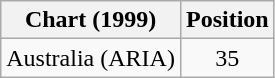<table class="wikitable">
<tr>
<th>Chart (1999)</th>
<th>Position</th>
</tr>
<tr>
<td>Australia (ARIA)</td>
<td align="center">35</td>
</tr>
</table>
